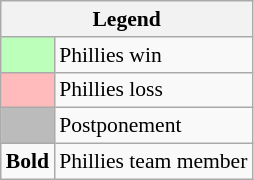<table class="wikitable" style="font-size:90%">
<tr>
<th colspan="2">Legend</th>
</tr>
<tr>
<td style="background:#bfb;"> </td>
<td>Phillies win</td>
</tr>
<tr>
<td style="background:#fbb;"> </td>
<td>Phillies loss</td>
</tr>
<tr>
<td style="background:#bbb;"> </td>
<td>Postponement</td>
</tr>
<tr>
<td><strong>Bold</strong></td>
<td>Phillies team member</td>
</tr>
</table>
